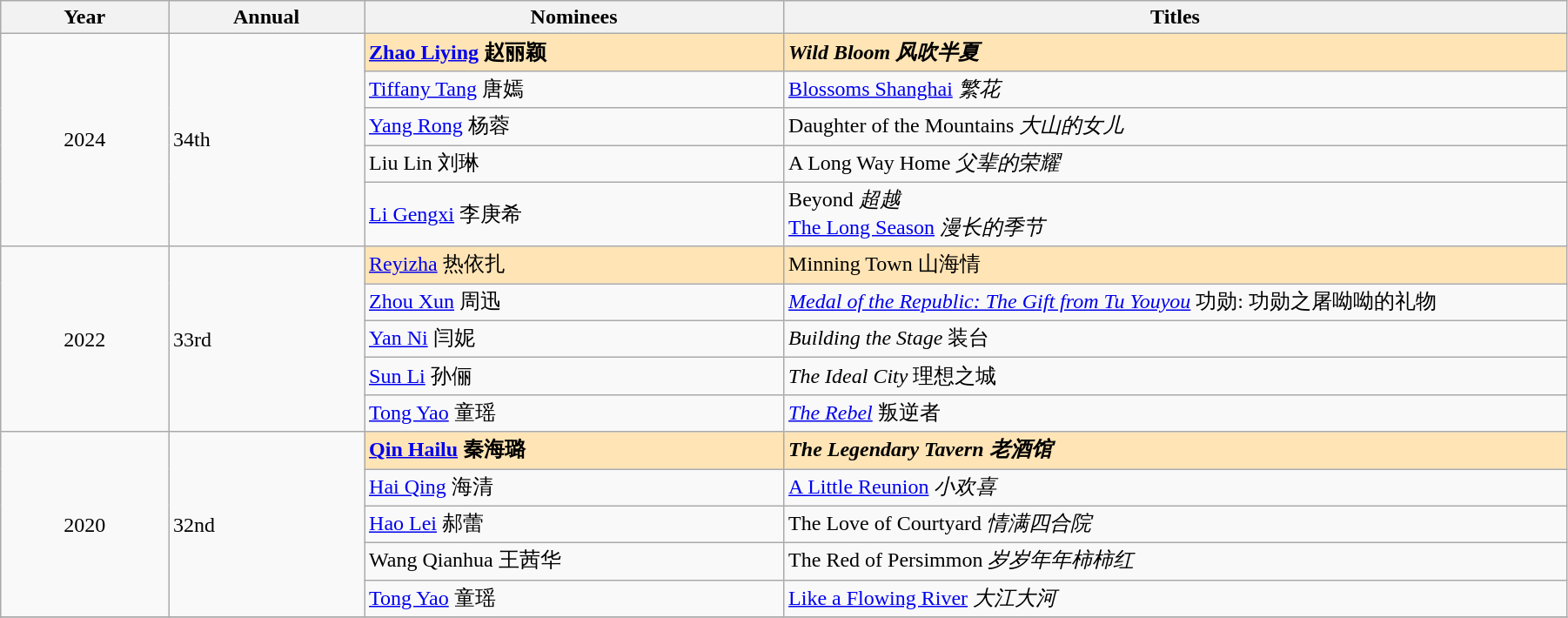<table class="wikitable" width="95%" align="center">
<tr>
<th width="6%">Year</th>
<th width="7%">Annual</th>
<th width="15%">Nominees</th>
<th width="28%">Titles</th>
</tr>
<tr>
<td rowspan="5" style="text-align:center;">2024</td>
<td rowspan="5">34th </td>
<td style="background:#FFE4B5;"><strong><a href='#'>Zhao Liying</a> 赵丽颖</strong></td>
<td style="background:#FFE4B5;"><strong><em>Wild Bloom<em> 风吹半夏<strong></td>
</tr>
<tr>
<td><a href='#'>Tiffany Tang</a> 唐嫣</td>
<td></em><a href='#'>Blossoms Shanghai</a><em> 繁花</td>
</tr>
<tr>
<td><a href='#'>Yang Rong</a>  杨蓉</td>
<td></em>Daughter of the Mountains<em> 大山的女儿</td>
</tr>
<tr>
<td>Liu Lin 刘琳</td>
<td></em>A Long Way Home<em> 父辈的荣耀</td>
</tr>
<tr>
<td><a href='#'>Li Gengxi</a> 李庚希</td>
<td></em>Beyond<em>  超越 <br> </em><a href='#'>The Long Season</a><em>  漫长的季节</td>
</tr>
<tr>
<td rowspan="5" style="text-align:center;">2022</td>
<td rowspan="5">33rd</td>
<td style="background:#FFE4B5;"></strong><a href='#'>Reyizha</a> 热依扎<strong></td>
<td style="background:#FFE4B5;"></em></strong>Minning Town</em> 山海情</strong></td>
</tr>
<tr>
<td><a href='#'>Zhou Xun</a>  周迅</td>
<td><em><a href='#'>Medal of the Republic: The Gift from Tu Youyou</a></em> 功勋: 功勋之屠呦呦的礼物</td>
</tr>
<tr>
<td><a href='#'>Yan Ni</a>  闫妮</td>
<td><em>Building the Stage</em> 装台</td>
</tr>
<tr>
<td><a href='#'>Sun Li</a> 孙俪</td>
<td><em>The Ideal City</em>  理想之城</td>
</tr>
<tr>
<td><a href='#'>Tong Yao</a> 童瑶</td>
<td><em><a href='#'>The Rebel</a></em> 叛逆者</td>
</tr>
<tr>
<td rowspan="5" style="text-align:center;">2020</td>
<td rowspan="5">32nd</td>
<td style="background:#FFE4B5;"><strong><a href='#'>Qin Hailu</a> 秦海璐</strong></td>
<td style="background:#FFE4B5;"><strong><em>The Legendary Tavern<em> 老酒馆<strong></td>
</tr>
<tr>
<td><a href='#'>Hai Qing</a>  海清</td>
<td></em><a href='#'>A Little Reunion</a><em> 小欢喜</td>
</tr>
<tr>
<td><a href='#'>Hao Lei</a>  郝蕾</td>
<td></em>The Love of Courtyard	<em> 情满四合院</td>
</tr>
<tr>
<td>Wang Qianhua 王茜华</td>
<td></em>The Red of Persimmon <em> 岁岁年年柿柿红</td>
</tr>
<tr>
<td><a href='#'>Tong Yao</a> 童瑶</td>
<td></em><a href='#'>Like a Flowing River</a><em> 大江大河</td>
</tr>
<tr>
</tr>
</table>
